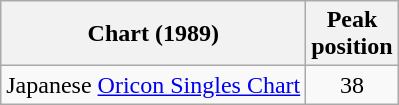<table class="wikitable">
<tr>
<th>Chart (1989)</th>
<th>Peak<br>position</th>
</tr>
<tr>
<td>Japanese <a href='#'>Oricon Singles Chart</a></td>
<td align="center">38</td>
</tr>
</table>
